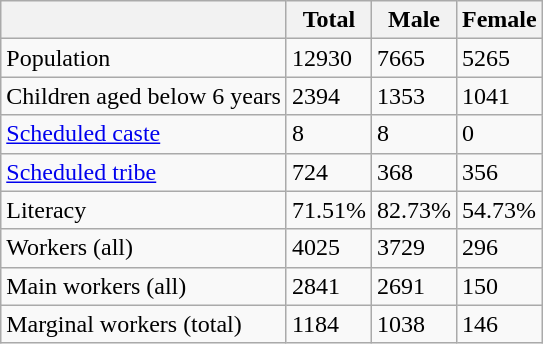<table class="wikitable sortable">
<tr>
<th></th>
<th>Total</th>
<th>Male</th>
<th>Female</th>
</tr>
<tr>
<td>Population</td>
<td>12930</td>
<td>7665</td>
<td>5265</td>
</tr>
<tr>
<td>Children aged below 6 years</td>
<td>2394</td>
<td>1353</td>
<td>1041</td>
</tr>
<tr>
<td><a href='#'>Scheduled caste</a></td>
<td>8</td>
<td>8</td>
<td>0</td>
</tr>
<tr>
<td><a href='#'>Scheduled tribe</a></td>
<td>724</td>
<td>368</td>
<td>356</td>
</tr>
<tr>
<td>Literacy</td>
<td>71.51%</td>
<td>82.73%</td>
<td>54.73%</td>
</tr>
<tr>
<td>Workers (all)</td>
<td>4025</td>
<td>3729</td>
<td>296</td>
</tr>
<tr>
<td>Main workers (all)</td>
<td>2841</td>
<td>2691</td>
<td>150</td>
</tr>
<tr>
<td>Marginal workers (total)</td>
<td>1184</td>
<td>1038</td>
<td>146</td>
</tr>
</table>
